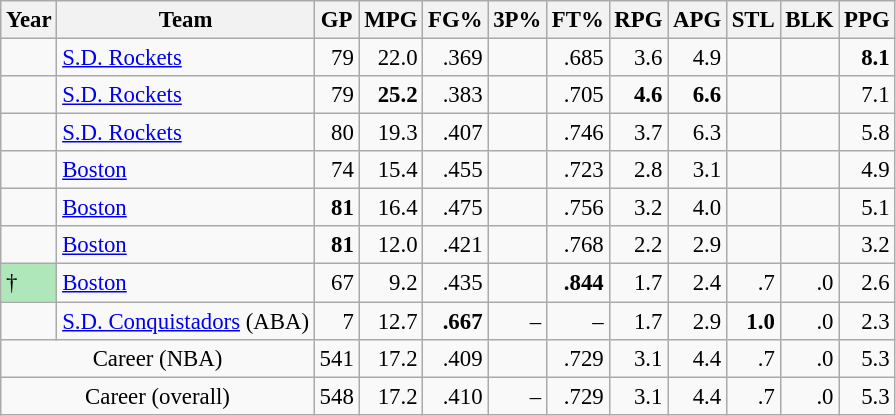<table class="wikitable sortable" style="font-size:95%; text-align:right;">
<tr>
<th>Year</th>
<th>Team</th>
<th>GP</th>
<th>MPG</th>
<th>FG%</th>
<th>3P%</th>
<th>FT%</th>
<th>RPG</th>
<th>APG</th>
<th>STL</th>
<th>BLK</th>
<th>PPG</th>
</tr>
<tr>
<td style="text-align:left;"></td>
<td style="text-align:left;"><a href='#'>S.D. Rockets</a></td>
<td>79</td>
<td>22.0</td>
<td>.369</td>
<td></td>
<td>.685</td>
<td>3.6</td>
<td>4.9</td>
<td></td>
<td></td>
<td><strong>8.1</strong></td>
</tr>
<tr>
<td style="text-align:left;"></td>
<td style="text-align:left;"><a href='#'>S.D. Rockets</a></td>
<td>79</td>
<td><strong>25.2</strong></td>
<td>.383</td>
<td></td>
<td>.705</td>
<td><strong>4.6</strong></td>
<td><strong>6.6</strong></td>
<td></td>
<td></td>
<td>7.1</td>
</tr>
<tr>
<td style="text-align:left;"></td>
<td style="text-align:left;"><a href='#'>S.D. Rockets</a></td>
<td>80</td>
<td>19.3</td>
<td>.407</td>
<td></td>
<td>.746</td>
<td>3.7</td>
<td>6.3</td>
<td></td>
<td></td>
<td>5.8</td>
</tr>
<tr>
<td style="text-align:left;"></td>
<td style="text-align:left;"><a href='#'>Boston</a></td>
<td>74</td>
<td>15.4</td>
<td>.455</td>
<td></td>
<td>.723</td>
<td>2.8</td>
<td>3.1</td>
<td></td>
<td></td>
<td>4.9</td>
</tr>
<tr>
<td style="text-align:left;"></td>
<td style="text-align:left;"><a href='#'>Boston</a></td>
<td><strong>81</strong></td>
<td>16.4</td>
<td>.475</td>
<td></td>
<td>.756</td>
<td>3.2</td>
<td>4.0</td>
<td></td>
<td></td>
<td>5.1</td>
</tr>
<tr>
<td style="text-align:left;"></td>
<td style="text-align:left;"><a href='#'>Boston</a></td>
<td><strong>81</strong></td>
<td>12.0</td>
<td>.421</td>
<td></td>
<td>.768</td>
<td>2.2</td>
<td>2.9</td>
<td></td>
<td></td>
<td>3.2</td>
</tr>
<tr>
<td style="text-align:left;background:#afe6ba;">†</td>
<td style="text-align:left;"><a href='#'>Boston</a></td>
<td>67</td>
<td>9.2</td>
<td>.435</td>
<td></td>
<td><strong>.844</strong></td>
<td>1.7</td>
<td>2.4</td>
<td>.7</td>
<td>.0</td>
<td>2.6</td>
</tr>
<tr>
<td style="text-align:left;"></td>
<td style="text-align:left;"><a href='#'>S.D. Conquistadors</a> (ABA)</td>
<td>7</td>
<td>12.7</td>
<td><strong>.667</strong></td>
<td>–</td>
<td>–</td>
<td>1.7</td>
<td>2.9</td>
<td><strong>1.0</strong></td>
<td>.0</td>
<td>2.3</td>
</tr>
<tr class="sortbottom">
<td style="text-align:center;" colspan="2">Career (NBA)</td>
<td>541</td>
<td>17.2</td>
<td>.409</td>
<td></td>
<td>.729</td>
<td>3.1</td>
<td>4.4</td>
<td>.7</td>
<td>.0</td>
<td>5.3</td>
</tr>
<tr class="sortbottom">
<td style="text-align:center;" colspan="2">Career (overall)</td>
<td>548</td>
<td>17.2</td>
<td>.410</td>
<td>–</td>
<td>.729</td>
<td>3.1</td>
<td>4.4</td>
<td>.7</td>
<td>.0</td>
<td>5.3</td>
</tr>
</table>
